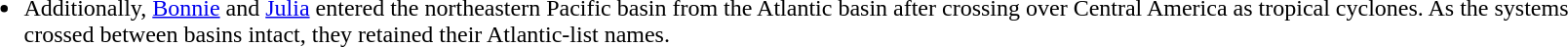<table width="90%">
<tr>
<td><br><ul><li>Additionally, <a href='#'>Bonnie</a> and <a href='#'>Julia</a> entered the northeastern Pacific basin from the Atlantic basin after crossing over Central America as tropical cyclones. As the systems crossed between basins intact, they retained their Atlantic-list names.</li></ul></td>
</tr>
</table>
